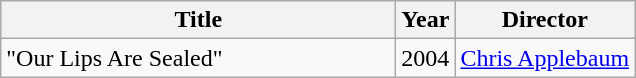<table class="wikitable">
<tr>
<th scope="col" style="width:16em;">Title</th>
<th>Year</th>
<th>Director</th>
</tr>
<tr>
<td scope="row">"Our Lips Are Sealed"</td>
<td>2004</td>
<td rowspan=2><a href='#'>Chris Applebaum</a></td>
</tr>
</table>
